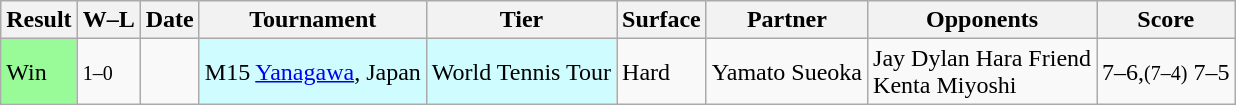<table class="sortable wikitable">
<tr>
<th>Result</th>
<th class="unsortable">W–L</th>
<th>Date</th>
<th>Tournament</th>
<th>Tier</th>
<th>Surface</th>
<th>Partner</th>
<th>Opponents</th>
<th class="unsortable">Score</th>
</tr>
<tr>
<td bgcolor=98FB98>Win</td>
<td><small>1–0</small></td>
<td></td>
<td style="background:#cffcff;">M15 <a href='#'>Yanagawa</a>, Japan</td>
<td style="background:#cffcff;">World Tennis Tour</td>
<td>Hard</td>
<td> Yamato Sueoka</td>
<td> Jay Dylan Hara Friend<br> Kenta Miyoshi</td>
<td>7–6,<small>(7–4)</small> 7–5</td>
</tr>
</table>
